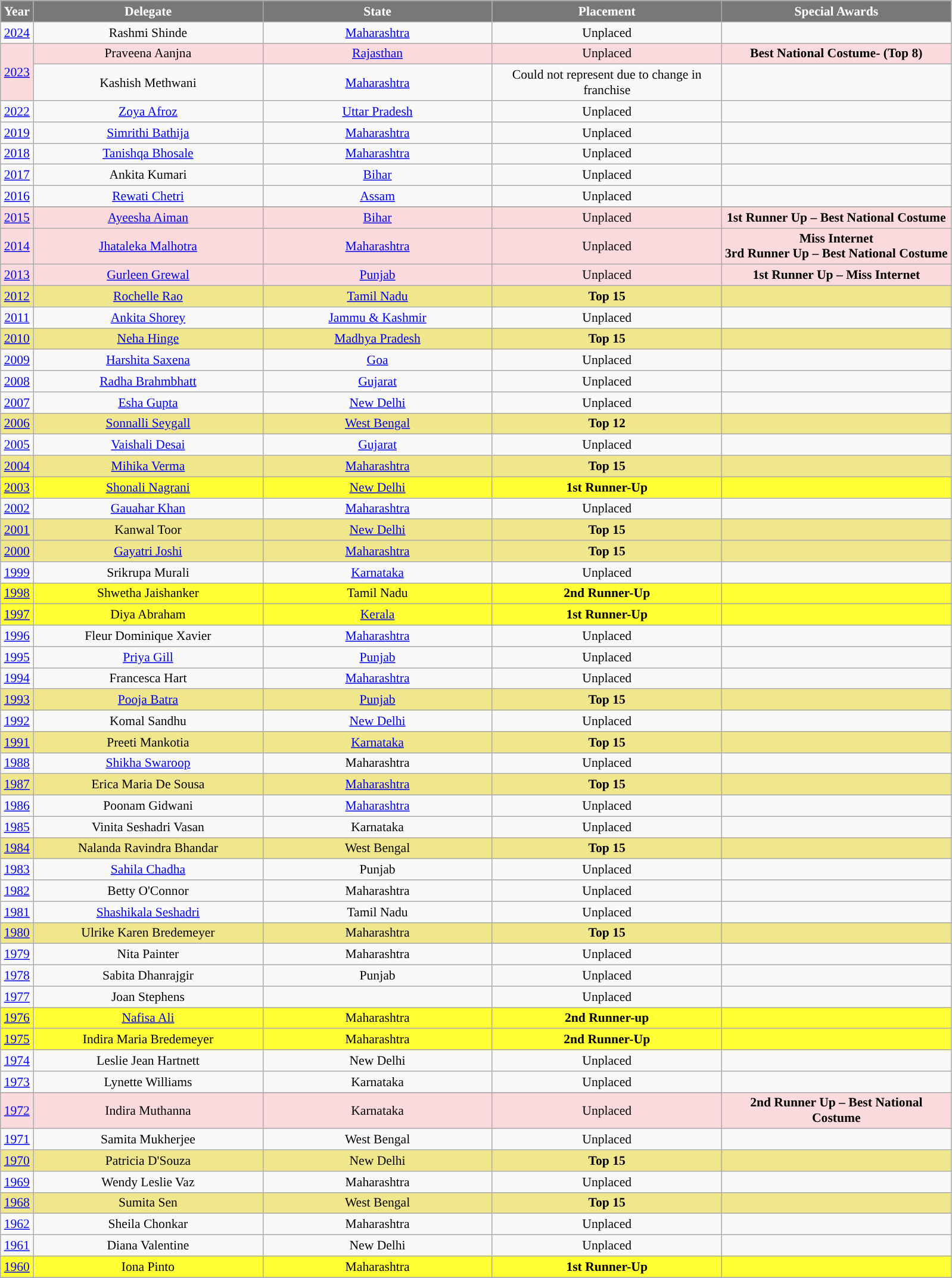<table class="wikitable sortable" style="font-size: 90%; text-align:center">
<tr>
<th width="30" style="background-color:#787878;color:#FFFFFF;">Year</th>
<th width="250" style="background-color:#787878;color:#FFFFFF;">Delegate</th>
<th width="250" style="background-color:#787878;color:#FFFFFF;">State</th>
<th width="250" style="background-color:#787878;color:#FFFFFF;">Placement</th>
<th width="250" style="background-color:#787878;color:#FFFFFF;">Special Awards</th>
</tr>
<tr>
<td><a href='#'>2024</a></td>
<td>Rashmi Shinde</td>
<td><a href='#'>Maharashtra</a></td>
<td>Unplaced</td>
<td></td>
</tr>
<tr style="background-color:#FADADD;">
<td rowspan="2"><a href='#'>2023</a></td>
<td>Praveena Aanjna</td>
<td><a href='#'>Rajasthan</a></td>
<td>Unplaced</td>
<td><strong>Best National Costume- (Top 8) </strong></td>
</tr>
<tr>
<td>Kashish Methwani</td>
<td><a href='#'>Maharashtra</a></td>
<td>Could not represent due to change in franchise</td>
<td></td>
</tr>
<tr>
<td><a href='#'>2022</a></td>
<td><a href='#'>Zoya Afroz</a></td>
<td><a href='#'>Uttar Pradesh</a></td>
<td>Unplaced</td>
<td></td>
</tr>
<tr>
<td><a href='#'>2019</a></td>
<td><a href='#'>Simrithi Bathija</a></td>
<td><a href='#'>Maharashtra</a></td>
<td>Unplaced</td>
<td></td>
</tr>
<tr>
<td><a href='#'>2018</a></td>
<td><a href='#'>Tanishqa Bhosale</a></td>
<td><a href='#'>Maharashtra</a></td>
<td>Unplaced</td>
<td></td>
</tr>
<tr>
<td><a href='#'>2017</a></td>
<td>Ankita Kumari</td>
<td><a href='#'>Bihar</a></td>
<td>Unplaced</td>
<td></td>
</tr>
<tr>
<td><a href='#'>2016</a></td>
<td><a href='#'>Rewati Chetri</a></td>
<td><a href='#'>Assam</a></td>
<td>Unplaced</td>
<td></td>
</tr>
<tr>
</tr>
<tr style="background-color:#FADADD;">
<td><a href='#'>2015</a></td>
<td><a href='#'>Ayeesha Aiman</a></td>
<td><a href='#'>Bihar</a></td>
<td>Unplaced</td>
<td><strong>1st Runner Up – Best National Costume</strong></td>
</tr>
<tr style="background-color:#FADADD;">
<td><a href='#'>2014</a></td>
<td><a href='#'>Jhataleka Malhotra</a></td>
<td><a href='#'>Maharashtra</a></td>
<td>Unplaced</td>
<td><strong>Miss Internet<br>3rd Runner Up – Best National Costume</strong></td>
</tr>
<tr style="background-color:#FADADD;: bold">
<td><a href='#'>2013</a></td>
<td><a href='#'>Gurleen Grewal</a></td>
<td><a href='#'>Punjab</a></td>
<td>Unplaced</td>
<td><strong>1st Runner Up – Miss Internet</strong></td>
</tr>
<tr style="background:khaki;">
<td><a href='#'>2012</a></td>
<td><a href='#'>Rochelle Rao</a></td>
<td><a href='#'>Tamil Nadu</a></td>
<td><strong>Top 15</strong></td>
<td></td>
</tr>
<tr>
<td><a href='#'>2011</a></td>
<td><a href='#'>Ankita Shorey</a></td>
<td><a href='#'>Jammu & Kashmir</a></td>
<td>Unplaced</td>
<td></td>
</tr>
<tr style="background:khaki;">
<td><a href='#'>2010</a></td>
<td><a href='#'>Neha Hinge</a></td>
<td><a href='#'>Madhya Pradesh</a></td>
<td><strong>Top 15</strong></td>
<td></td>
</tr>
<tr>
<td><a href='#'>2009</a></td>
<td><a href='#'>Harshita Saxena</a></td>
<td><a href='#'>Goa</a></td>
<td>Unplaced</td>
<td></td>
</tr>
<tr>
<td><a href='#'>2008</a></td>
<td><a href='#'>Radha Brahmbhatt</a></td>
<td><a href='#'>Gujarat</a></td>
<td>Unplaced</td>
<td></td>
</tr>
<tr>
<td><a href='#'>2007</a></td>
<td><a href='#'>Esha Gupta</a></td>
<td><a href='#'>New Delhi</a></td>
<td>Unplaced</td>
<td></td>
</tr>
<tr style="background:khaki;">
<td><a href='#'>2006</a></td>
<td><a href='#'>Sonnalli Seygall</a></td>
<td><a href='#'>West Bengal</a></td>
<td><strong>Top 12</strong></td>
<td></td>
</tr>
<tr>
<td><a href='#'>2005</a></td>
<td><a href='#'>Vaishali Desai</a></td>
<td><a href='#'>Gujarat</a></td>
<td>Unplaced</td>
<td></td>
</tr>
<tr style="background:khaki;">
<td><a href='#'>2004</a></td>
<td><a href='#'>Mihika Verma</a></td>
<td><a href='#'>Maharashtra</a></td>
<td><strong>Top 15</strong></td>
<td></td>
</tr>
<tr style="background-color:#FFFF33;">
<td><a href='#'>2003</a></td>
<td><a href='#'>Shonali Nagrani</a></td>
<td><a href='#'>New Delhi</a></td>
<td><strong>1st Runner-Up</strong></td>
<td></td>
</tr>
<tr>
<td><a href='#'>2002</a></td>
<td><a href='#'>Gauahar Khan</a></td>
<td><a href='#'>Maharashtra</a></td>
<td>Unplaced</td>
<td></td>
</tr>
<tr style="background:khaki;">
<td><a href='#'>2001</a></td>
<td>Kanwal Toor</td>
<td><a href='#'>New Delhi</a></td>
<td><strong>Top 15</strong></td>
<td></td>
</tr>
<tr style="background:khaki;">
<td><a href='#'>2000</a></td>
<td><a href='#'>Gayatri Joshi</a></td>
<td><a href='#'>Maharashtra</a></td>
<td><strong>Top 15</strong></td>
<td></td>
</tr>
<tr>
<td><a href='#'>1999</a></td>
<td>Srikrupa Murali</td>
<td><a href='#'>Karnataka</a></td>
<td>Unplaced</td>
<td></td>
</tr>
<tr style="background-color:#FFFF33;">
<td><a href='#'>1998</a></td>
<td>Shwetha Jaishanker</td>
<td>Tamil Nadu</td>
<td><strong>2nd Runner-Up</strong></td>
<td></td>
</tr>
<tr style="background-color:#FFFF33;">
<td><a href='#'>1997</a></td>
<td>Diya Abraham</td>
<td><a href='#'>Kerala</a></td>
<td><strong>1st Runner-Up</strong></td>
<td></td>
</tr>
<tr>
<td><a href='#'>1996</a></td>
<td>Fleur Dominique Xavier</td>
<td><a href='#'>Maharashtra</a></td>
<td>Unplaced</td>
<td></td>
</tr>
<tr>
<td><a href='#'>1995</a></td>
<td><a href='#'>Priya Gill</a></td>
<td><a href='#'>Punjab</a></td>
<td>Unplaced</td>
<td></td>
</tr>
<tr>
<td><a href='#'>1994</a></td>
<td>Francesca Hart</td>
<td><a href='#'>Maharashtra</a></td>
<td>Unplaced</td>
<td></td>
</tr>
<tr style="background:khaki;">
<td><a href='#'>1993</a></td>
<td><a href='#'>Pooja Batra</a></td>
<td><a href='#'>Punjab</a></td>
<td><strong>Top 15</strong></td>
<td></td>
</tr>
<tr>
<td><a href='#'>1992</a></td>
<td>Komal Sandhu</td>
<td><a href='#'>New Delhi</a></td>
<td>Unplaced</td>
<td></td>
</tr>
<tr style="background:khaki;">
<td><a href='#'>1991</a></td>
<td>Preeti Mankotia</td>
<td><a href='#'>Karnataka</a></td>
<td><strong>Top 15</strong></td>
<td></td>
</tr>
<tr>
<td><a href='#'>1988</a></td>
<td><a href='#'>Shikha Swaroop</a></td>
<td>Maharashtra</td>
<td>Unplaced</td>
<td></td>
</tr>
<tr style="background:khaki;">
<td><a href='#'>1987</a></td>
<td>Erica Maria De Sousa</td>
<td><a href='#'>Maharashtra</a></td>
<td><strong>Top 15</strong></td>
<td></td>
</tr>
<tr>
<td><a href='#'>1986</a></td>
<td>Poonam Gidwani</td>
<td><a href='#'>Maharashtra</a></td>
<td>Unplaced</td>
<td></td>
</tr>
<tr>
<td><a href='#'>1985</a></td>
<td>Vinita Seshadri Vasan</td>
<td>Karnataka</td>
<td>Unplaced</td>
<td></td>
</tr>
<tr style="background:khaki;">
<td><a href='#'>1984</a></td>
<td>Nalanda Ravindra Bhandar</td>
<td>West Bengal</td>
<td><strong>Top 15</strong></td>
<td></td>
</tr>
<tr>
<td><a href='#'>1983</a></td>
<td><a href='#'>Sahila Chadha</a></td>
<td>Punjab</td>
<td>Unplaced</td>
<td></td>
</tr>
<tr>
<td><a href='#'>1982</a></td>
<td>Betty O'Connor</td>
<td>Maharashtra</td>
<td>Unplaced</td>
<td></td>
</tr>
<tr>
<td><a href='#'>1981</a></td>
<td><a href='#'>Shashikala Seshadri</a></td>
<td>Tamil Nadu</td>
<td>Unplaced</td>
<td></td>
</tr>
<tr style="background:khaki;">
<td><a href='#'>1980</a></td>
<td>Ulrike Karen Bredemeyer</td>
<td>Maharashtra</td>
<td><strong>Top 15</strong></td>
<td></td>
</tr>
<tr>
<td><a href='#'>1979</a></td>
<td>Nita Painter</td>
<td>Maharashtra</td>
<td>Unplaced</td>
<td></td>
</tr>
<tr>
<td><a href='#'>1978</a></td>
<td>Sabita Dhanrajgir</td>
<td>Punjab</td>
<td>Unplaced</td>
<td></td>
</tr>
<tr>
<td><a href='#'>1977</a></td>
<td>Joan Stephens</td>
<td></td>
<td>Unplaced</td>
<td></td>
</tr>
<tr style="background-color:#FFFF33;">
<td><a href='#'>1976</a></td>
<td><a href='#'>Nafisa Ali</a></td>
<td>Maharashtra</td>
<td><strong>2nd Runner-up</strong></td>
<td></td>
</tr>
<tr style="background-color:#FFFF33;">
<td><a href='#'>1975</a></td>
<td>Indira Maria Bredemeyer</td>
<td>Maharashtra</td>
<td><strong>2nd Runner-Up</strong></td>
<td></td>
</tr>
<tr>
<td><a href='#'>1974</a></td>
<td>Leslie Jean Hartnett</td>
<td>New Delhi</td>
<td>Unplaced</td>
<td></td>
</tr>
<tr>
<td><a href='#'>1973</a></td>
<td>Lynette Williams</td>
<td>Karnataka</td>
<td>Unplaced</td>
</tr>
<tr>
</tr>
<tr style="background-color:#FADADD;">
<td><a href='#'>1972</a></td>
<td>Indira Muthanna</td>
<td>Karnataka</td>
<td>Unplaced</td>
<td><strong>2nd Runner Up – Best National Costume</strong></td>
</tr>
<tr>
<td><a href='#'>1971</a></td>
<td>Samita Mukherjee</td>
<td>West Bengal</td>
<td>Unplaced</td>
<td></td>
</tr>
<tr style="background:khaki;">
<td><a href='#'>1970</a></td>
<td>Patricia D'Souza</td>
<td>New Delhi</td>
<td><strong>Top 15</strong></td>
<td></td>
</tr>
<tr>
<td><a href='#'>1969</a></td>
<td>Wendy Leslie Vaz</td>
<td>Maharashtra</td>
<td>Unplaced</td>
<td></td>
</tr>
<tr style="background:khaki;">
<td><a href='#'>1968</a></td>
<td>Sumita Sen</td>
<td>West Bengal</td>
<td><strong>Top 15</strong></td>
<td></td>
</tr>
<tr>
<td><a href='#'>1962</a></td>
<td>Sheila Chonkar</td>
<td>Maharashtra</td>
<td>Unplaced</td>
<td></td>
</tr>
<tr>
<td><a href='#'>1961</a></td>
<td>Diana Valentine</td>
<td>New Delhi</td>
<td>Unplaced</td>
<td></td>
</tr>
<tr style="background-color:#FFFF33;">
<td><a href='#'>1960</a></td>
<td>Iona Pinto</td>
<td>Maharashtra</td>
<td><strong>1st Runner-Up</strong></td>
<td></td>
</tr>
<tr>
</tr>
</table>
